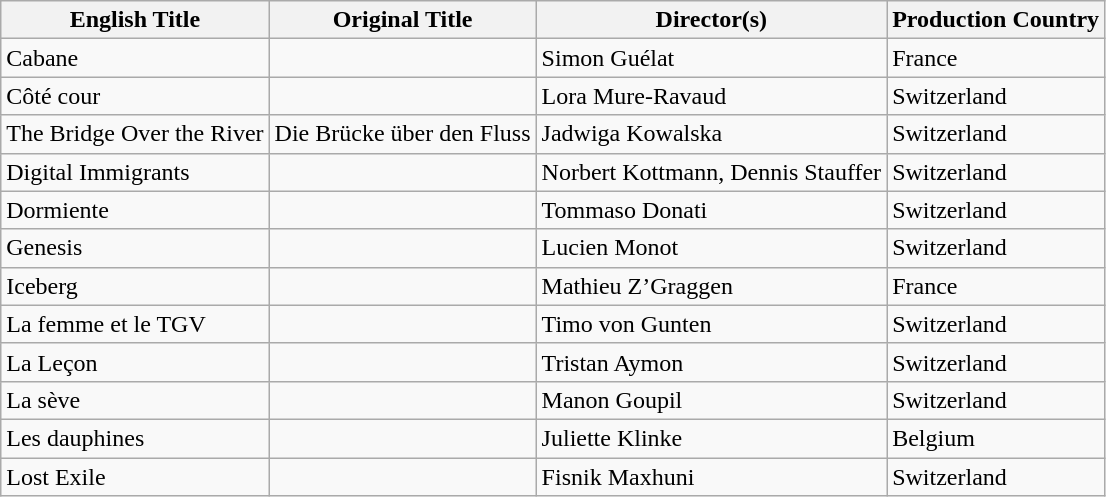<table class="wikitable">
<tr>
<th>English Title</th>
<th>Original Title</th>
<th>Director(s)</th>
<th>Production Country</th>
</tr>
<tr>
<td>Cabane</td>
<td></td>
<td>Simon Guélat</td>
<td>France</td>
</tr>
<tr>
<td>Côté cour</td>
<td></td>
<td>Lora Mure-Ravaud</td>
<td>Switzerland</td>
</tr>
<tr>
<td>The Bridge Over the River</td>
<td>Die Brücke über den Fluss</td>
<td>Jadwiga Kowalska</td>
<td>Switzerland</td>
</tr>
<tr>
<td>Digital Immigrants</td>
<td></td>
<td>Norbert Kottmann, Dennis Stauffer</td>
<td>Switzerland</td>
</tr>
<tr>
<td>Dormiente</td>
<td></td>
<td>Tommaso Donati</td>
<td>Switzerland</td>
</tr>
<tr>
<td>Genesis</td>
<td></td>
<td>Lucien Monot</td>
<td>Switzerland</td>
</tr>
<tr>
<td>Iceberg</td>
<td></td>
<td>Mathieu Z’Graggen</td>
<td>France</td>
</tr>
<tr>
<td>La femme et le TGV</td>
<td></td>
<td>Timo von Gunten</td>
<td>Switzerland</td>
</tr>
<tr>
<td>La Leçon</td>
<td></td>
<td>Tristan Aymon</td>
<td>Switzerland</td>
</tr>
<tr>
<td>La sève</td>
<td></td>
<td>Manon Goupil</td>
<td>Switzerland</td>
</tr>
<tr>
<td>Les dauphines</td>
<td></td>
<td>Juliette Klinke</td>
<td>Belgium</td>
</tr>
<tr>
<td>Lost Exile</td>
<td></td>
<td>Fisnik Maxhuni</td>
<td>Switzerland</td>
</tr>
</table>
